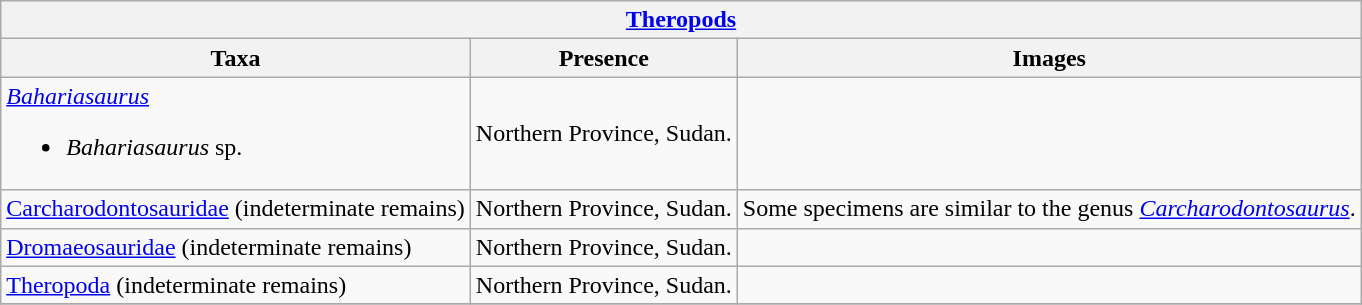<table class="wikitable" align="center">
<tr>
<th colspan="4" align="center"><strong><a href='#'>Theropods</a></strong></th>
</tr>
<tr>
<th>Taxa</th>
<th>Presence</th>
<th>Images</th>
</tr>
<tr>
<td><em><a href='#'>Bahariasaurus</a></em><br><ul><li><em>Bahariasaurus</em> sp.</li></ul></td>
<td>Northern Province, Sudan.</td>
<td></td>
</tr>
<tr>
<td><a href='#'>Carcharodontosauridae</a> (indeterminate remains)</td>
<td>Northern Province, Sudan.</td>
<td>Some specimens are similar to the genus <em><a href='#'>Carcharodontosaurus</a></em>.</td>
</tr>
<tr>
<td><a href='#'>Dromaeosauridae</a> (indeterminate remains)</td>
<td>Northern Province, Sudan.</td>
<td></td>
</tr>
<tr>
<td><a href='#'>Theropoda</a> (indeterminate remains)</td>
<td>Northern Province, Sudan.</td>
<td></td>
</tr>
<tr>
</tr>
</table>
